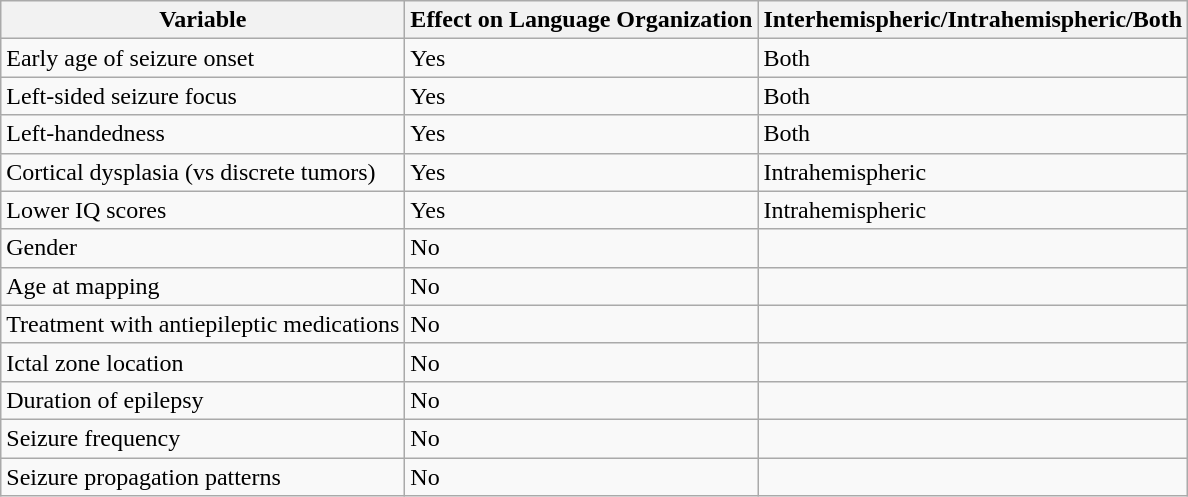<table class="wikitable">
<tr>
<th>Variable</th>
<th>Effect on Language Organization</th>
<th>Interhemispheric/Intrahemispheric/Both</th>
</tr>
<tr>
<td>Early age of seizure onset</td>
<td>Yes</td>
<td>Both</td>
</tr>
<tr>
<td>Left-sided seizure focus</td>
<td>Yes</td>
<td>Both</td>
</tr>
<tr>
<td>Left-handedness</td>
<td>Yes</td>
<td>Both</td>
</tr>
<tr>
<td>Cortical dysplasia (vs discrete tumors)</td>
<td>Yes</td>
<td>Intrahemispheric</td>
</tr>
<tr>
<td>Lower IQ scores</td>
<td>Yes</td>
<td>Intrahemispheric</td>
</tr>
<tr>
<td>Gender</td>
<td>No</td>
<td></td>
</tr>
<tr>
<td>Age at mapping</td>
<td>No</td>
<td></td>
</tr>
<tr>
<td>Treatment with antiepileptic medications</td>
<td>No</td>
<td></td>
</tr>
<tr>
<td>Ictal zone location</td>
<td>No</td>
<td></td>
</tr>
<tr>
<td>Duration of epilepsy</td>
<td>No</td>
<td></td>
</tr>
<tr>
<td>Seizure frequency</td>
<td>No</td>
<td></td>
</tr>
<tr>
<td>Seizure propagation patterns</td>
<td>No</td>
<td></td>
</tr>
</table>
